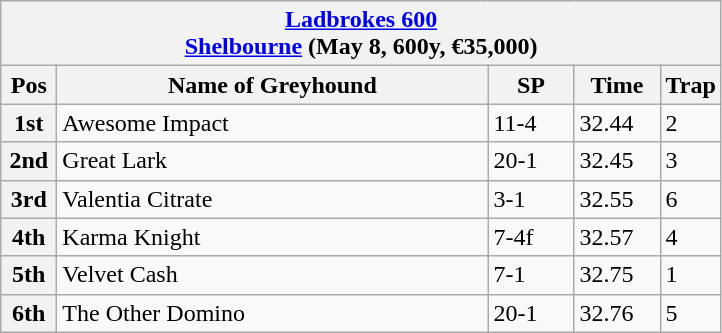<table class="wikitable">
<tr>
<th colspan="6"><a href='#'>Ladbrokes 600</a><br> <a href='#'>Shelbourne</a> (May 8, 600y, €35,000)</th>
</tr>
<tr>
<th width=30>Pos</th>
<th width=280>Name of Greyhound</th>
<th width=50>SP</th>
<th width=50>Time</th>
<th width=30>Trap</th>
</tr>
<tr>
<th>1st</th>
<td>Awesome Impact  </td>
<td>11-4</td>
<td>32.44</td>
<td>2</td>
</tr>
<tr>
<th>2nd</th>
<td>Great Lark</td>
<td>20-1</td>
<td>32.45</td>
<td>3</td>
</tr>
<tr>
<th>3rd</th>
<td>Valentia Citrate</td>
<td>3-1</td>
<td>32.55</td>
<td>6</td>
</tr>
<tr>
<th>4th</th>
<td>Karma Knight</td>
<td>7-4f</td>
<td>32.57</td>
<td>4</td>
</tr>
<tr>
<th>5th</th>
<td>Velvet Cash</td>
<td>7-1</td>
<td>32.75</td>
<td>1</td>
</tr>
<tr>
<th>6th</th>
<td>The Other Domino</td>
<td>20-1</td>
<td>32.76</td>
<td>5</td>
</tr>
</table>
